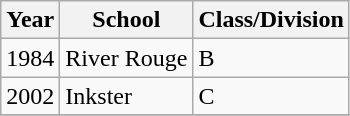<table class="wikitable">
<tr>
<th>Year</th>
<th>School</th>
<th>Class/Division</th>
</tr>
<tr>
<td>1984</td>
<td>River Rouge</td>
<td>B</td>
</tr>
<tr>
<td>2002</td>
<td>Inkster</td>
<td>C</td>
</tr>
<tr>
</tr>
</table>
